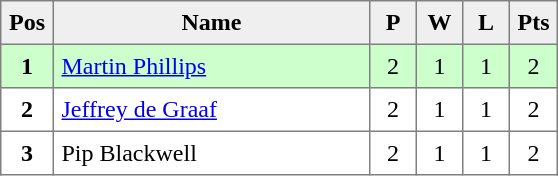<table style=border-collapse:collapse border=1 cellspacing=0 cellpadding=5>
<tr align=center bgcolor=#efefef>
<th width=20>Pos</th>
<th width=200>Name</th>
<th width=20>P</th>
<th width=20>W</th>
<th width=20>L</th>
<th width=20>Pts</th>
</tr>
<tr align=center style="background: #ccffcc;">
<td><strong>1</strong></td>
<td align="left"> <a href='#'>Martin Phillips</a></td>
<td>2</td>
<td>1</td>
<td>1</td>
<td>2</td>
</tr>
<tr align=center>
<td><strong>2</strong></td>
<td align="left"> <a href='#'>Jeffrey de Graaf</a></td>
<td>2</td>
<td>1</td>
<td>1</td>
<td>2</td>
</tr>
<tr align=center>
<td><strong>3</strong></td>
<td align="left"> Pip Blackwell</td>
<td>2</td>
<td>1</td>
<td>1</td>
<td>2</td>
</tr>
</table>
